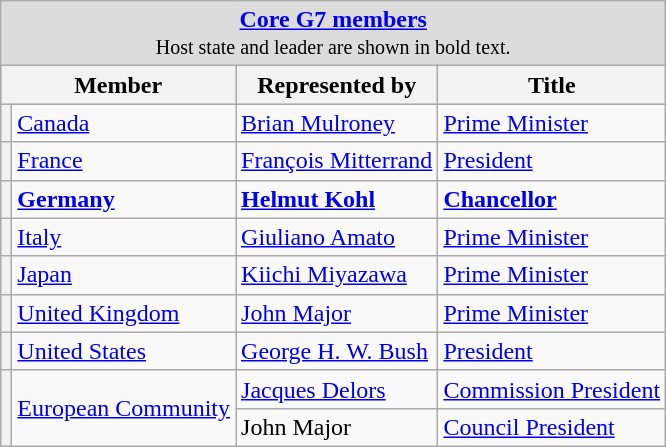<table class="wikitable">
<tr>
<td colspan="4" style="text-align: center; background:Gainsboro"><strong><a href='#'>Core G7 members</a></strong><br><small>Host state and leader are shown in bold text.</small></td>
</tr>
<tr style="background:LightSteelBlue; text-align:center;">
<th colspan=2>Member</th>
<th>Represented by</th>
<th>Title</th>
</tr>
<tr>
<th></th>
<td><a href='#'>Canada</a></td>
<td><a href='#'>Brian Mulroney</a></td>
<td><a href='#'>Prime Minister</a></td>
</tr>
<tr>
<th></th>
<td><a href='#'>France</a></td>
<td><a href='#'>François Mitterrand</a></td>
<td><a href='#'>President</a></td>
</tr>
<tr>
<th></th>
<td><strong><a href='#'>Germany</a></strong></td>
<td><strong><a href='#'>Helmut Kohl</a></strong></td>
<td><strong><a href='#'>Chancellor</a></strong></td>
</tr>
<tr>
<th></th>
<td><a href='#'>Italy</a></td>
<td><a href='#'>Giuliano Amato</a></td>
<td><a href='#'>Prime Minister</a></td>
</tr>
<tr>
<th></th>
<td><a href='#'>Japan</a></td>
<td><a href='#'>Kiichi Miyazawa</a></td>
<td><a href='#'>Prime Minister</a></td>
</tr>
<tr>
<th></th>
<td><a href='#'>United Kingdom</a></td>
<td><a href='#'>John Major</a></td>
<td><a href='#'>Prime Minister</a></td>
</tr>
<tr>
<th></th>
<td><a href='#'>United States</a></td>
<td><a href='#'>George H. W. Bush</a></td>
<td><a href='#'>President</a></td>
</tr>
<tr>
<th rowspan="2"></th>
<td rowspan="2"><a href='#'>European Community</a></td>
<td><a href='#'>Jacques Delors</a></td>
<td><a href='#'>Commission President</a></td>
</tr>
<tr>
<td>John Major</td>
<td><a href='#'>Council President</a></td>
</tr>
</table>
